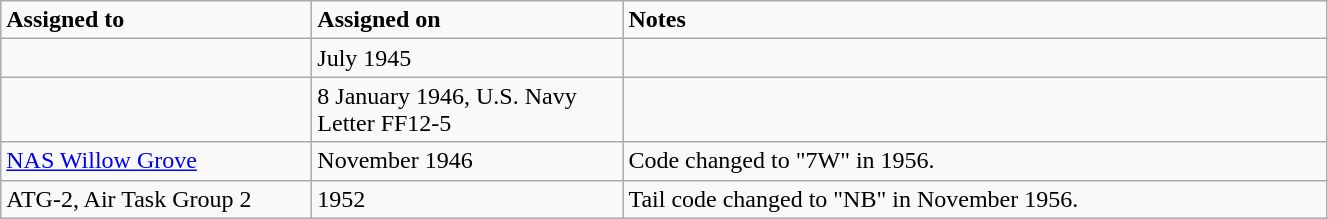<table class="wikitable" style="width: 70%;">
<tr>
<td style="width: 200px;"><strong>Assigned to</strong></td>
<td style="width: 200px;"><strong>Assigned on</strong></td>
<td><strong>Notes</strong></td>
</tr>
<tr>
<td></td>
<td>July 1945</td>
<td></td>
</tr>
<tr>
<td></td>
<td>8 January 1946, U.S. Navy Letter FF12-5</td>
<td></td>
</tr>
<tr>
<td><a href='#'>NAS Willow Grove</a></td>
<td>November 1946</td>
<td>Code changed to "7W" in 1956.</td>
</tr>
<tr>
<td>ATG-2, Air Task Group 2</td>
<td>1952</td>
<td>Tail code changed to "NB" in November 1956.</td>
</tr>
</table>
